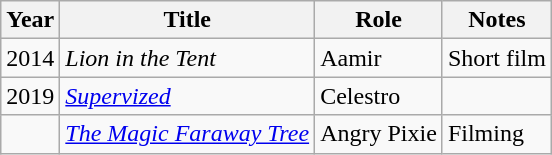<table class="wikitable unsortable">
<tr>
<th>Year</th>
<th>Title</th>
<th>Role</th>
<th>Notes</th>
</tr>
<tr>
<td>2014</td>
<td><em>Lion in the Tent</em></td>
<td>Aamir</td>
<td>Short film</td>
</tr>
<tr>
<td>2019</td>
<td><em><a href='#'>Supervized</a></em></td>
<td>Celestro</td>
<td></td>
</tr>
<tr>
<td></td>
<td><em><a href='#'>The Magic Faraway Tree</a></em></td>
<td>Angry Pixie</td>
<td>Filming</td>
</tr>
</table>
